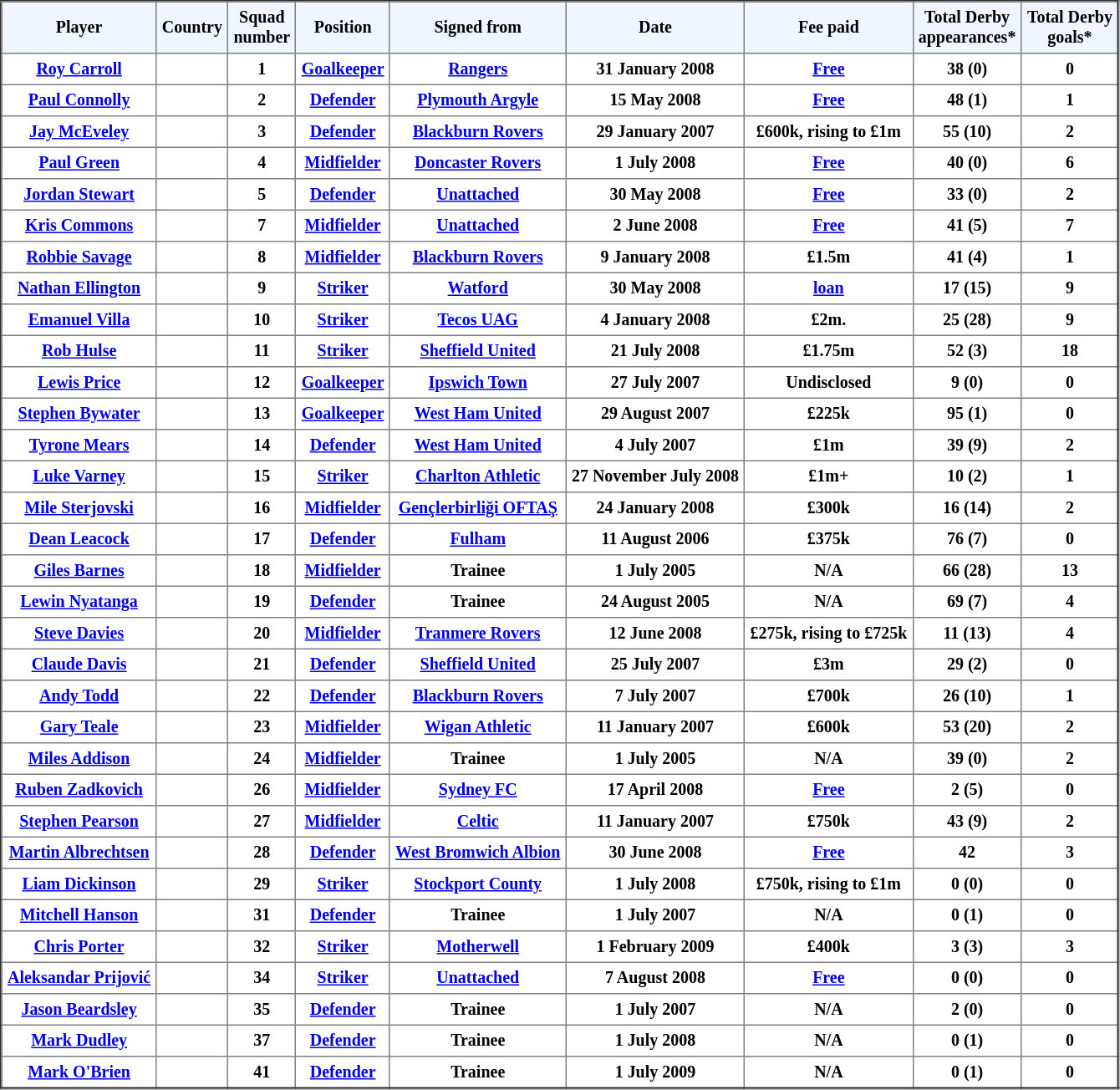<table border="2" cellpadding="4" style="border-collapse:collapse; text-align:center; font-size:smaller;">
<tr style="background:#f0f6ff;">
<th><strong>Player</strong></th>
<th><strong>Country</strong></th>
<th><strong>Squad<br>number</strong></th>
<th><strong>Position</strong></th>
<th><strong>Signed from</strong></th>
<th><strong>Date</strong></th>
<th><strong>Fee paid</strong></th>
<th><strong>Total Derby<br>appearances</strong>*</th>
<th><strong>Total Derby <br>goals</strong>*</th>
</tr>
<tr bgcolor="">
<th><a href='#'>Roy Carroll</a></th>
<th></th>
<th>1</th>
<th><a href='#'>Goalkeeper</a></th>
<th><a href='#'>Rangers</a></th>
<th>31 January 2008</th>
<th><a href='#'>Free</a></th>
<th>38 (0)</th>
<th>0</th>
</tr>
<tr bgcolor="">
<th><a href='#'>Paul Connolly</a></th>
<th></th>
<th>2</th>
<th><a href='#'>Defender</a></th>
<th><a href='#'>Plymouth Argyle</a></th>
<th>15 May 2008</th>
<th><a href='#'>Free</a></th>
<th>48 (1)</th>
<th>1</th>
</tr>
<tr bgcolor="">
<th><a href='#'>Jay McEveley</a></th>
<th></th>
<th>3</th>
<th><a href='#'>Defender</a></th>
<th><a href='#'>Blackburn Rovers</a></th>
<th>29 January 2007</th>
<th>£600k, rising to £1m</th>
<th>55 (10)</th>
<th>2</th>
</tr>
<tr bgcolor="">
<th><a href='#'>Paul Green</a></th>
<th></th>
<th>4</th>
<th><a href='#'>Midfielder</a></th>
<th><a href='#'>Doncaster Rovers</a></th>
<th>1 July 2008</th>
<th><a href='#'>Free</a></th>
<th>40 (0)</th>
<th>6</th>
</tr>
<tr bgcolor="">
<th><a href='#'>Jordan Stewart</a></th>
<th></th>
<th>5</th>
<th><a href='#'>Defender</a></th>
<th><a href='#'>Unattached</a></th>
<th>30 May 2008</th>
<th><a href='#'>Free</a></th>
<th>33 (0)</th>
<th>2</th>
</tr>
<tr bgcolor="">
<th><a href='#'>Kris Commons</a></th>
<th></th>
<th>7</th>
<th><a href='#'>Midfielder</a></th>
<th><a href='#'>Unattached</a></th>
<th>2 June 2008</th>
<th><a href='#'>Free</a></th>
<th>41 (5)</th>
<th>7</th>
</tr>
<tr bgcolor="">
<th><a href='#'>Robbie Savage</a></th>
<th></th>
<th>8</th>
<th><a href='#'>Midfielder</a></th>
<th><a href='#'>Blackburn Rovers</a></th>
<th>9 January 2008</th>
<th>£1.5m</th>
<th>41 (4)</th>
<th>1</th>
</tr>
<tr bgcolor="">
<th><a href='#'>Nathan Ellington</a></th>
<th></th>
<th>9</th>
<th><a href='#'>Striker</a></th>
<th><a href='#'>Watford</a></th>
<th>30 May 2008</th>
<th><a href='#'>loan</a></th>
<th>17 (15)</th>
<th>9</th>
</tr>
<tr bgcolor="">
<th><a href='#'>Emanuel Villa</a></th>
<th></th>
<th>10</th>
<th><a href='#'>Striker</a></th>
<th><a href='#'>Tecos UAG</a></th>
<th>4 January 2008</th>
<th>£2m.</th>
<th>25 (28)</th>
<th>9</th>
</tr>
<tr bgcolor="">
<th><a href='#'>Rob Hulse</a></th>
<th></th>
<th>11</th>
<th><a href='#'>Striker</a></th>
<th><a href='#'>Sheffield United</a></th>
<th>21 July 2008</th>
<th>£1.75m</th>
<th>52 (3)</th>
<th>18</th>
</tr>
<tr bgcolor="">
<th><a href='#'>Lewis Price</a></th>
<th></th>
<th>12</th>
<th><a href='#'>Goalkeeper</a></th>
<th><a href='#'>Ipswich Town</a></th>
<th>27 July 2007</th>
<th>Undisclosed</th>
<th>9 (0)</th>
<th>0</th>
</tr>
<tr bgcolor="">
<th><a href='#'>Stephen Bywater</a></th>
<th></th>
<th>13</th>
<th><a href='#'>Goalkeeper</a></th>
<th><a href='#'>West Ham United</a></th>
<th>29 August 2007</th>
<th>£225k</th>
<th>95 (1)</th>
<th>0</th>
</tr>
<tr bgcolor="">
<th><a href='#'>Tyrone Mears</a></th>
<th></th>
<th>14</th>
<th><a href='#'>Defender</a></th>
<th><a href='#'>West Ham United</a></th>
<th>4 July 2007</th>
<th>£1m</th>
<th>39 (9)</th>
<th>2</th>
</tr>
<tr bgcolor="">
<th><a href='#'>Luke Varney</a></th>
<th></th>
<th>15</th>
<th><a href='#'>Striker</a></th>
<th><a href='#'>Charlton Athletic</a></th>
<th>27 November July 2008</th>
<th>£1m+</th>
<th>10 (2)</th>
<th>1</th>
</tr>
<tr bgcolor="">
<th><a href='#'>Mile Sterjovski</a></th>
<th></th>
<th>16</th>
<th><a href='#'>Midfielder</a></th>
<th><a href='#'>Gençlerbirliği OFTAŞ</a></th>
<th>24 January 2008</th>
<th>£300k</th>
<th>16 (14)</th>
<th>2</th>
</tr>
<tr bgcolor="">
<th><a href='#'>Dean Leacock</a></th>
<th></th>
<th>17</th>
<th><a href='#'>Defender</a></th>
<th><a href='#'>Fulham</a></th>
<th>11 August 2006</th>
<th>£375k</th>
<th>76 (7)</th>
<th>0</th>
</tr>
<tr bgcolor="">
<th><a href='#'>Giles Barnes</a></th>
<th></th>
<th>18</th>
<th><a href='#'>Midfielder</a></th>
<th>Trainee</th>
<th>1 July 2005</th>
<th>N/A</th>
<th>66 (28)</th>
<th>13</th>
</tr>
<tr bgcolor="">
<th><a href='#'>Lewin Nyatanga</a></th>
<th></th>
<th>19</th>
<th><a href='#'>Defender</a></th>
<th>Trainee</th>
<th>24 August 2005</th>
<th>N/A</th>
<th>69 (7)</th>
<th>4</th>
</tr>
<tr bgcolor="">
<th><a href='#'>Steve Davies</a></th>
<th></th>
<th>20</th>
<th><a href='#'>Midfielder</a></th>
<th><a href='#'>Tranmere Rovers</a></th>
<th>12 June 2008</th>
<th>£275k, rising to £725k</th>
<th>11 (13)</th>
<th>4</th>
</tr>
<tr bgcolor="">
<th><a href='#'>Claude Davis</a></th>
<th></th>
<th>21</th>
<th><a href='#'>Defender</a></th>
<th><a href='#'>Sheffield United</a></th>
<th>25 July 2007</th>
<th>£3m</th>
<th>29 (2)</th>
<th>0</th>
</tr>
<tr bgcolor="">
<th><a href='#'>Andy Todd</a></th>
<th></th>
<th>22</th>
<th><a href='#'>Defender</a></th>
<th><a href='#'>Blackburn Rovers</a></th>
<th>7 July 2007</th>
<th>£700k</th>
<th>26 (10)</th>
<th>1</th>
</tr>
<tr bgcolor="">
<th><a href='#'>Gary Teale</a></th>
<th></th>
<th>23</th>
<th><a href='#'>Midfielder</a></th>
<th><a href='#'>Wigan Athletic</a></th>
<th>11 January 2007</th>
<th>£600k</th>
<th>53 (20)</th>
<th>2</th>
</tr>
<tr bgcolor="">
<th><a href='#'>Miles Addison</a></th>
<th></th>
<th>24</th>
<th><a href='#'>Midfielder</a></th>
<th>Trainee</th>
<th>1 July 2005</th>
<th>N/A</th>
<th>39 (0)</th>
<th>2</th>
</tr>
<tr bgcolor="">
<th><a href='#'>Ruben Zadkovich</a></th>
<th></th>
<th>26</th>
<th><a href='#'>Midfielder</a></th>
<th><a href='#'>Sydney FC</a></th>
<th>17 April 2008</th>
<th><a href='#'>Free</a></th>
<th>2 (5)</th>
<th>0</th>
</tr>
<tr bgcolor="">
<th><a href='#'>Stephen Pearson</a></th>
<th></th>
<th>27</th>
<th><a href='#'>Midfielder</a></th>
<th><a href='#'>Celtic</a></th>
<th>11 January 2007</th>
<th>£750k</th>
<th>43 (9)</th>
<th>2</th>
</tr>
<tr bgcolor="">
<th><a href='#'>Martin Albrechtsen</a></th>
<th></th>
<th>28</th>
<th><a href='#'>Defender</a></th>
<th><a href='#'>West Bromwich Albion</a></th>
<th>30 June 2008</th>
<th><a href='#'>Free</a></th>
<th>42</th>
<th>3</th>
</tr>
<tr bgcolor="">
<th><a href='#'>Liam Dickinson</a></th>
<th></th>
<th>29</th>
<th><a href='#'>Striker</a></th>
<th><a href='#'>Stockport County</a></th>
<th>1 July 2008</th>
<th>£750k, rising to £1m</th>
<th>0 (0)</th>
<th>0</th>
</tr>
<tr bgcolor="">
<th><a href='#'>Mitchell Hanson</a></th>
<th></th>
<th>31</th>
<th><a href='#'>Defender</a></th>
<th>Trainee</th>
<th>1 July 2007</th>
<th>N/A</th>
<th>0 (1)</th>
<th>0</th>
</tr>
<tr bgcolor="">
<th><a href='#'>Chris Porter</a></th>
<th></th>
<th>32</th>
<th><a href='#'>Striker</a></th>
<th><a href='#'>Motherwell</a></th>
<th>1 February 2009</th>
<th>£400k</th>
<th>3 (3)</th>
<th>3</th>
</tr>
<tr bgcolor="">
<th><a href='#'>Aleksandar Prijović</a></th>
<th></th>
<th>34</th>
<th><a href='#'>Striker</a></th>
<th><a href='#'>Unattached</a></th>
<th>7 August 2008</th>
<th><a href='#'>Free</a></th>
<th>0 (0)</th>
<th>0</th>
</tr>
<tr bgcolor="">
<th><a href='#'>Jason Beardsley</a></th>
<th></th>
<th>35</th>
<th><a href='#'>Defender</a></th>
<th>Trainee</th>
<th>1 July 2007</th>
<th>N/A</th>
<th>2 (0)</th>
<th>0</th>
</tr>
<tr bgcolor="">
<th><a href='#'>Mark Dudley</a></th>
<th></th>
<th>37</th>
<th><a href='#'>Defender</a></th>
<th>Trainee</th>
<th>1 July 2008</th>
<th>N/A</th>
<th>0 (1)</th>
<th>0</th>
</tr>
<tr bgcolor="">
<th><a href='#'>Mark O'Brien</a></th>
<th></th>
<th>41</th>
<th><a href='#'>Defender</a></th>
<th>Trainee</th>
<th>1 July 2009</th>
<th>N/A</th>
<th>0 (1)</th>
<th>0</th>
</tr>
</table>
